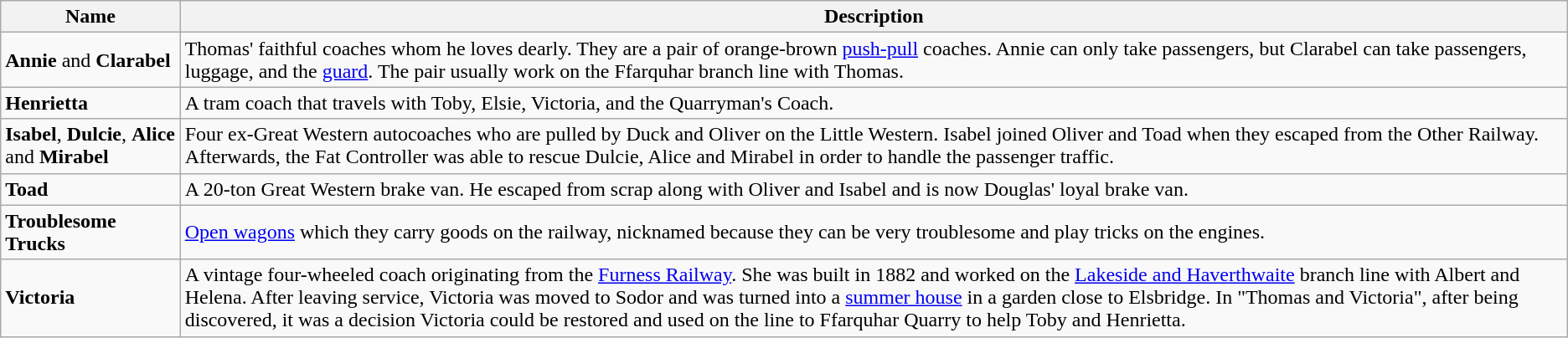<table class="wikitable">
<tr>
<th>Name</th>
<th>Description</th>
</tr>
<tr>
<td><strong>Annie</strong> and <strong>Clarabel</strong></td>
<td>Thomas' faithful coaches whom he loves dearly. They are a pair of orange-brown <a href='#'>push-pull</a> coaches. Annie can only take passengers, but Clarabel can take passengers, luggage, and the <a href='#'>guard</a>. The pair usually work on the Ffarquhar branch line with Thomas.</td>
</tr>
<tr>
<td><strong>Henrietta</strong></td>
<td>A tram coach that travels with Toby, Elsie, Victoria, and the Quarryman's Coach.</td>
</tr>
<tr>
<td><strong>Isabel</strong>, <strong>Dulcie</strong>, <strong>Alice</strong> and <strong>Mirabel</strong></td>
<td>Four ex-Great Western autocoaches who are pulled by Duck and Oliver on the Little Western. Isabel joined Oliver and Toad when they escaped from the Other Railway. Afterwards, the Fat Controller was able to rescue Dulcie, Alice and Mirabel in order to handle the passenger traffic.</td>
</tr>
<tr>
<td><strong>Toad</strong></td>
<td>A 20-ton Great Western brake van. He escaped from scrap along with Oliver and Isabel and is now Douglas' loyal brake van.</td>
</tr>
<tr>
<td><strong>Troublesome Trucks</strong></td>
<td><a href='#'>Open wagons</a> which they carry goods on the railway, nicknamed because they can be very troublesome and play tricks on the engines.</td>
</tr>
<tr>
<td><strong>Victoria</strong></td>
<td>A vintage four-wheeled coach originating from the <a href='#'>Furness Railway</a>. She was built in 1882 and worked on the <a href='#'>Lakeside and Haverthwaite</a> branch line with Albert and Helena. After leaving service, Victoria was moved to Sodor and was turned into a <a href='#'>summer house</a> in a garden close to Elsbridge. In "Thomas and Victoria", after being discovered, it was a decision Victoria could be restored and used on the line to Ffarquhar Quarry to help Toby and Henrietta.</td>
</tr>
</table>
